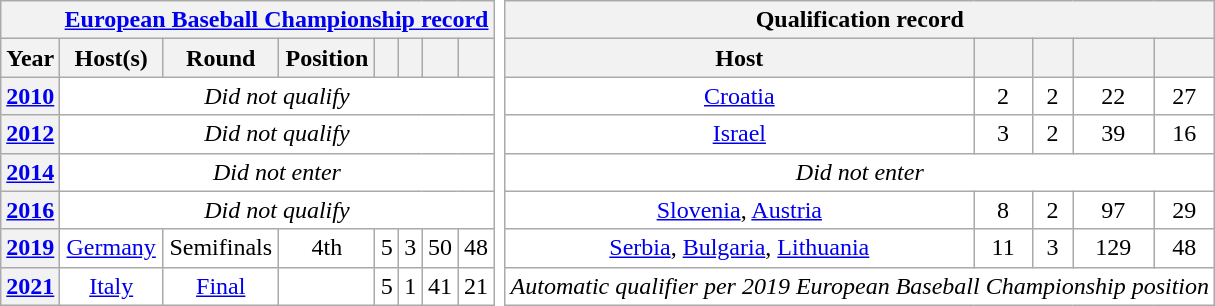<table class="skin-invert wikitable" style="border: none; background: none; text-align:center;">
<tr>
<th style="border-right:none;"></th>
<th colspan=7 style="border-left:none;"><a href='#'>European Baseball Championship record</a></th>
<td rowspan=8 style="width:1; border: none; background: none;"></td>
<th colspan=5>Qualification record</th>
</tr>
<tr>
<th>Year</th>
<th>Host(s)</th>
<th>Round</th>
<th>Position</th>
<th></th>
<th></th>
<th></th>
<th></th>
<th>Host</th>
<th></th>
<th></th>
<th></th>
<th></th>
</tr>
<tr>
<th><a href='#'>2010</a></th>
<td colspan=7><em>Did not qualify</em></td>
<td><a href='#'>Croatia</a></td>
<td>2</td>
<td>2</td>
<td>22</td>
<td>27</td>
</tr>
<tr>
<th><a href='#'>2012</a></th>
<td colspan=7><em>Did not qualify</em></td>
<td><a href='#'>Israel</a></td>
<td>3</td>
<td>2</td>
<td>39</td>
<td>16</td>
</tr>
<tr>
<th><a href='#'>2014</a></th>
<td colspan=7><em>Did not enter</em></td>
<td colspan=5><em>Did not enter</em></td>
</tr>
<tr>
<th><a href='#'>2016</a></th>
<td colspan=7><em>Did not qualify</em></td>
<td><a href='#'>Slovenia</a>, <a href='#'>Austria</a></td>
<td>8</td>
<td>2</td>
<td>97</td>
<td>29</td>
</tr>
<tr>
<th><a href='#'>2019</a></th>
<td><a href='#'>Germany</a></td>
<td>Semifinals</td>
<td>4th</td>
<td>5</td>
<td>3</td>
<td>50</td>
<td>48</td>
<td><a href='#'>Serbia</a>, <a href='#'>Bulgaria</a>, <a href='#'>Lithuania</a></td>
<td>11</td>
<td>3</td>
<td>129</td>
<td>48</td>
</tr>
<tr>
<th><a href='#'>2021</a></th>
<td><a href='#'>Italy</a></td>
<td><a href='#'>Final</a></td>
<td></td>
<td>5</td>
<td>1</td>
<td>41</td>
<td>21</td>
<td colspan=5><em>Automatic qualifier per 2019 European Baseball Championship position</em></td>
</tr>
</table>
